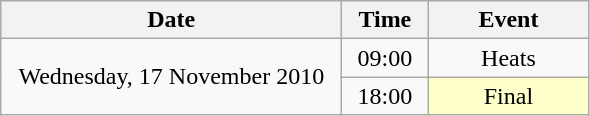<table class = "wikitable" style="text-align:center;">
<tr>
<th width=220>Date</th>
<th width=50>Time</th>
<th width=100>Event</th>
</tr>
<tr>
<td rowspan=2>Wednesday, 17 November 2010</td>
<td>09:00</td>
<td>Heats</td>
</tr>
<tr>
<td>18:00</td>
<td bgcolor=ffffcc>Final</td>
</tr>
</table>
